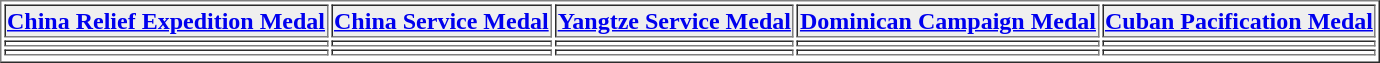<table align="center" border="1"  cellpadding="1">
<tr>
<th style="background:#efefef;"><a href='#'>China Relief Expedition Medal</a></th>
<th style="background:#efefef;"><a href='#'>China Service Medal</a></th>
<th style="background:#efefef;"><a href='#'>Yangtze Service Medal</a></th>
<th style="background:#efefef;"><a href='#'>Dominican Campaign Medal</a></th>
<th style="background:#efefef;"><a href='#'>Cuban Pacification Medal</a></th>
</tr>
<tr>
<td></td>
<td></td>
<td></td>
<td></td>
<td></td>
</tr>
<tr>
<td></td>
<td></td>
<td></td>
<td></td>
<td></td>
</tr>
<tr>
</tr>
</table>
